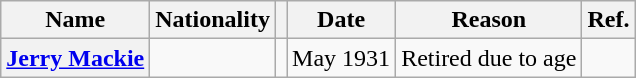<table class="wikitable plainrowheaders">
<tr>
<th scope="col">Name</th>
<th scope="col">Nationality</th>
<th scope="col"></th>
<th scope="col">Date</th>
<th scope="col">Reason</th>
<th scope="col">Ref.</th>
</tr>
<tr>
<th scope="row"><a href='#'>Jerry Mackie</a></th>
<td></td>
<td align="center"></td>
<td>May 1931</td>
<td>Retired due to age</td>
<td align="center"></td>
</tr>
</table>
